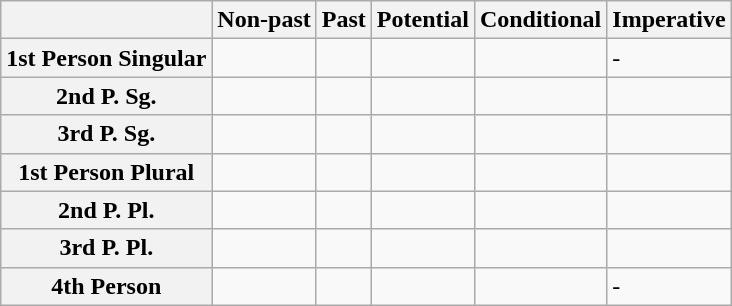<table class="wikitable">
<tr>
<th></th>
<th>Non-past</th>
<th>Past</th>
<th>Potential</th>
<th>Conditional</th>
<th>Imperative</th>
</tr>
<tr>
<th>1st Person Singular</th>
<td></td>
<td></td>
<td></td>
<td></td>
<td>-</td>
</tr>
<tr>
<th>2nd P. Sg.</th>
<td></td>
<td></td>
<td></td>
<td></td>
<td></td>
</tr>
<tr>
<th>3rd P. Sg.</th>
<td></td>
<td></td>
<td></td>
<td></td>
<td></td>
</tr>
<tr>
<th>1st Person Plural</th>
<td></td>
<td></td>
<td></td>
<td></td>
<td></td>
</tr>
<tr>
<th>2nd P. Pl.</th>
<td></td>
<td></td>
<td></td>
<td></td>
<td></td>
</tr>
<tr>
<th>3rd P. Pl.</th>
<td></td>
<td></td>
<td></td>
<td></td>
<td></td>
</tr>
<tr>
<th>4th Person</th>
<td></td>
<td></td>
<td></td>
<td></td>
<td>-</td>
</tr>
</table>
